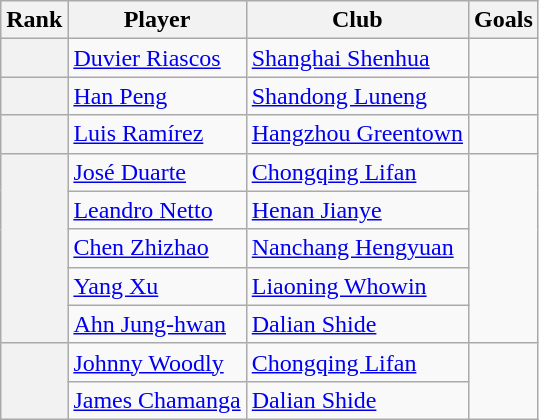<table class="wikitable">
<tr>
<th>Rank</th>
<th>Player</th>
<th>Club</th>
<th>Goals</th>
</tr>
<tr>
<th></th>
<td> <a href='#'>Duvier Riascos</a></td>
<td><a href='#'>Shanghai Shenhua</a></td>
<td></td>
</tr>
<tr>
<th></th>
<td> <a href='#'>Han Peng</a></td>
<td><a href='#'>Shandong Luneng</a></td>
<td></td>
</tr>
<tr>
<th></th>
<td> <a href='#'>Luis Ramírez</a></td>
<td><a href='#'>Hangzhou Greentown</a></td>
<td></td>
</tr>
<tr>
<th rowspan=5></th>
<td> <a href='#'>José Duarte</a></td>
<td><a href='#'>Chongqing Lifan</a></td>
<td rowspan=5></td>
</tr>
<tr>
<td> <a href='#'>Leandro Netto</a></td>
<td><a href='#'>Henan Jianye</a></td>
</tr>
<tr>
<td> <a href='#'>Chen Zhizhao</a></td>
<td><a href='#'>Nanchang Hengyuan</a></td>
</tr>
<tr>
<td> <a href='#'>Yang Xu</a></td>
<td><a href='#'>Liaoning Whowin</a></td>
</tr>
<tr>
<td> <a href='#'>Ahn Jung-hwan</a></td>
<td><a href='#'>Dalian Shide</a></td>
</tr>
<tr>
<th rowspan=2></th>
<td> <a href='#'>Johnny Woodly</a></td>
<td><a href='#'>Chongqing Lifan</a></td>
<td rowspan=2></td>
</tr>
<tr>
<td> <a href='#'>James Chamanga</a></td>
<td><a href='#'>Dalian Shide</a></td>
</tr>
</table>
